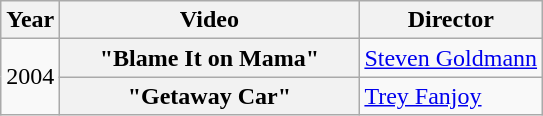<table class="wikitable plainrowheaders">
<tr>
<th>Year</th>
<th style="width:12em;">Video</th>
<th>Director</th>
</tr>
<tr>
<td rowspan="2">2004</td>
<th scope="row">"Blame It on Mama"</th>
<td><a href='#'>Steven Goldmann</a></td>
</tr>
<tr>
<th scope="row">"Getaway Car"</th>
<td><a href='#'>Trey Fanjoy</a></td>
</tr>
</table>
